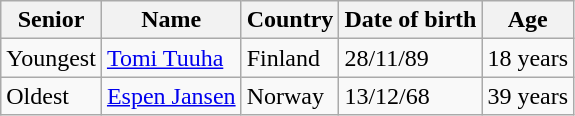<table class="wikitable">
<tr>
<th>Senior</th>
<th>Name</th>
<th>Country</th>
<th>Date of birth</th>
<th>Age</th>
</tr>
<tr>
<td>Youngest</td>
<td><a href='#'>Tomi Tuuha</a></td>
<td>Finland </td>
<td>28/11/89</td>
<td>18 years</td>
</tr>
<tr>
<td>Oldest</td>
<td><a href='#'>Espen Jansen</a></td>
<td>Norway </td>
<td>13/12/68</td>
<td>39 years</td>
</tr>
</table>
